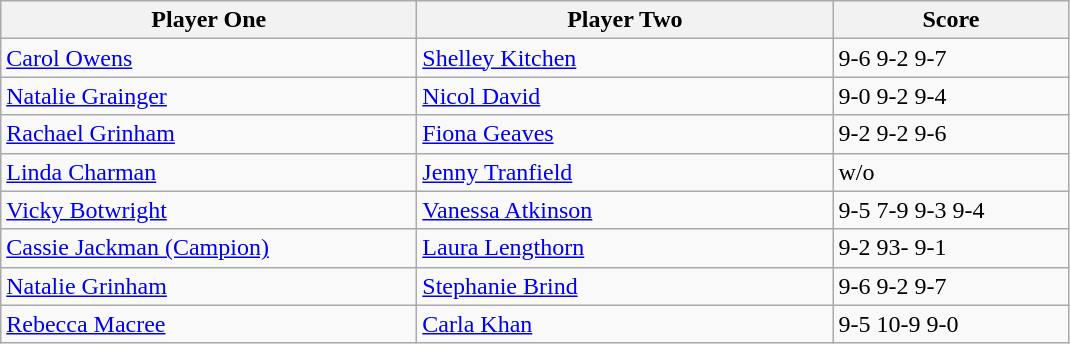<table class="wikitable">
<tr>
<th width=270>Player One</th>
<th width=270>Player Two</th>
<th width=150>Score</th>
</tr>
<tr>
<td> <a href='#'>Carol Owens</a></td>
<td> <a href='#'>Shelley Kitchen</a></td>
<td>9-6 9-2 9-7</td>
</tr>
<tr>
<td> <a href='#'>Natalie Grainger</a></td>
<td> <a href='#'>Nicol David</a></td>
<td>9-0 9-2 9-4</td>
</tr>
<tr>
<td> <a href='#'>Rachael Grinham</a></td>
<td> <a href='#'>Fiona Geaves</a></td>
<td>9-2 9-2 9-6</td>
</tr>
<tr>
<td> <a href='#'>Linda Charman</a></td>
<td> <a href='#'>Jenny Tranfield</a></td>
<td>w/o</td>
</tr>
<tr>
<td> <a href='#'>Vicky Botwright</a></td>
<td> <a href='#'>Vanessa Atkinson</a></td>
<td>9-5 7-9 9-3 9-4</td>
</tr>
<tr>
<td> <a href='#'>Cassie Jackman (Campion)</a></td>
<td> <a href='#'>Laura Lengthorn</a></td>
<td>9-2 93- 9-1</td>
</tr>
<tr>
<td> <a href='#'>Natalie Grinham</a></td>
<td> <a href='#'>Stephanie Brind</a></td>
<td>9-6 9-2 9-7</td>
</tr>
<tr>
<td> <a href='#'>Rebecca Macree</a></td>
<td> <a href='#'>Carla Khan</a></td>
<td>9-5 10-9 9-0</td>
</tr>
</table>
